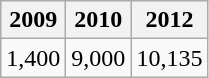<table class="wikitable">
<tr>
<th>2009</th>
<th>2010</th>
<th>2012</th>
</tr>
<tr>
<td>1,400</td>
<td>9,000</td>
<td>10,135</td>
</tr>
</table>
